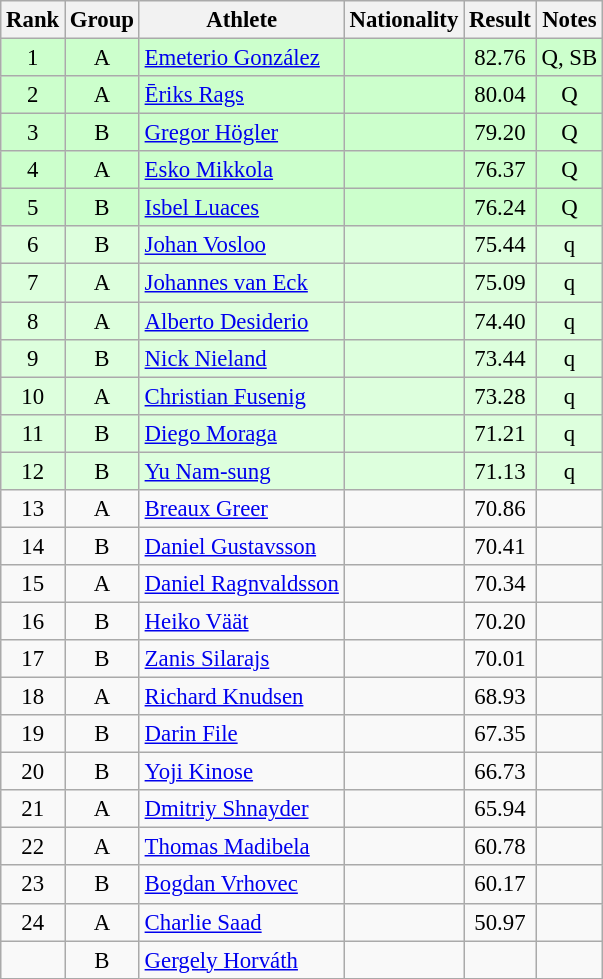<table class="wikitable sortable" style="text-align:center;font-size:95%">
<tr>
<th>Rank</th>
<th>Group</th>
<th>Athlete</th>
<th>Nationality</th>
<th>Result</th>
<th>Notes</th>
</tr>
<tr bgcolor=ccffcc>
<td>1</td>
<td>A</td>
<td align="left"><a href='#'>Emeterio González</a></td>
<td align=left></td>
<td>82.76</td>
<td>Q, SB</td>
</tr>
<tr bgcolor=ccffcc>
<td>2</td>
<td>A</td>
<td align="left"><a href='#'>Ēriks Rags</a></td>
<td align=left></td>
<td>80.04</td>
<td>Q</td>
</tr>
<tr bgcolor=ccffcc>
<td>3</td>
<td>B</td>
<td align="left"><a href='#'>Gregor Högler</a></td>
<td align=left></td>
<td>79.20</td>
<td>Q</td>
</tr>
<tr bgcolor=ccffcc>
<td>4</td>
<td>A</td>
<td align="left"><a href='#'>Esko Mikkola</a></td>
<td align=left></td>
<td>76.37</td>
<td>Q</td>
</tr>
<tr bgcolor=ccffcc>
<td>5</td>
<td>B</td>
<td align="left"><a href='#'>Isbel Luaces</a></td>
<td align=left></td>
<td>76.24</td>
<td>Q</td>
</tr>
<tr bgcolor=ddffdd>
<td>6</td>
<td>B</td>
<td align="left"><a href='#'>Johan Vosloo</a></td>
<td align=left></td>
<td>75.44</td>
<td>q</td>
</tr>
<tr bgcolor=ddffdd>
<td>7</td>
<td>A</td>
<td align="left"><a href='#'>Johannes van Eck</a></td>
<td align=left></td>
<td>75.09</td>
<td>q</td>
</tr>
<tr bgcolor=ddffdd>
<td>8</td>
<td>A</td>
<td align="left"><a href='#'>Alberto Desiderio</a></td>
<td align=left></td>
<td>74.40</td>
<td>q</td>
</tr>
<tr bgcolor=ddffdd>
<td>9</td>
<td>B</td>
<td align="left"><a href='#'>Nick Nieland</a></td>
<td align=left></td>
<td>73.44</td>
<td>q</td>
</tr>
<tr bgcolor=ddffdd>
<td>10</td>
<td>A</td>
<td align="left"><a href='#'>Christian Fusenig</a></td>
<td align=left></td>
<td>73.28</td>
<td>q</td>
</tr>
<tr bgcolor=ddffdd>
<td>11</td>
<td>B</td>
<td align="left"><a href='#'>Diego Moraga</a></td>
<td align=left></td>
<td>71.21</td>
<td>q</td>
</tr>
<tr bgcolor=ddffdd>
<td>12</td>
<td>B</td>
<td align="left"><a href='#'>Yu Nam-sung</a></td>
<td align=left></td>
<td>71.13</td>
<td>q</td>
</tr>
<tr>
<td>13</td>
<td>A</td>
<td align="left"><a href='#'>Breaux Greer</a></td>
<td align=left></td>
<td>70.86</td>
<td></td>
</tr>
<tr>
<td>14</td>
<td>B</td>
<td align="left"><a href='#'>Daniel Gustavsson</a></td>
<td align=left></td>
<td>70.41</td>
<td></td>
</tr>
<tr>
<td>15</td>
<td>A</td>
<td align="left"><a href='#'>Daniel Ragnvaldsson</a></td>
<td align=left></td>
<td>70.34</td>
<td></td>
</tr>
<tr>
<td>16</td>
<td>B</td>
<td align="left"><a href='#'>Heiko Väät</a></td>
<td align=left></td>
<td>70.20</td>
<td></td>
</tr>
<tr>
<td>17</td>
<td>B</td>
<td align="left"><a href='#'>Zanis Silarajs</a></td>
<td align=left></td>
<td>70.01</td>
<td></td>
</tr>
<tr>
<td>18</td>
<td>A</td>
<td align="left"><a href='#'>Richard Knudsen</a></td>
<td align=left></td>
<td>68.93</td>
<td></td>
</tr>
<tr>
<td>19</td>
<td>B</td>
<td align="left"><a href='#'>Darin File</a></td>
<td align=left></td>
<td>67.35</td>
<td></td>
</tr>
<tr>
<td>20</td>
<td>B</td>
<td align="left"><a href='#'>Yoji Kinose</a></td>
<td align=left></td>
<td>66.73</td>
<td></td>
</tr>
<tr>
<td>21</td>
<td>A</td>
<td align="left"><a href='#'>Dmitriy Shnayder</a></td>
<td align=left></td>
<td>65.94</td>
<td></td>
</tr>
<tr>
<td>22</td>
<td>A</td>
<td align="left"><a href='#'>Thomas Madibela</a></td>
<td align=left></td>
<td>60.78</td>
<td></td>
</tr>
<tr>
<td>23</td>
<td>B</td>
<td align="left"><a href='#'>Bogdan Vrhovec</a></td>
<td align=left></td>
<td>60.17</td>
<td></td>
</tr>
<tr>
<td>24</td>
<td>A</td>
<td align="left"><a href='#'>Charlie Saad</a></td>
<td align=left></td>
<td>50.97</td>
<td></td>
</tr>
<tr>
<td></td>
<td>B</td>
<td align="left"><a href='#'>Gergely Horváth</a></td>
<td align=left></td>
<td></td>
<td></td>
</tr>
</table>
